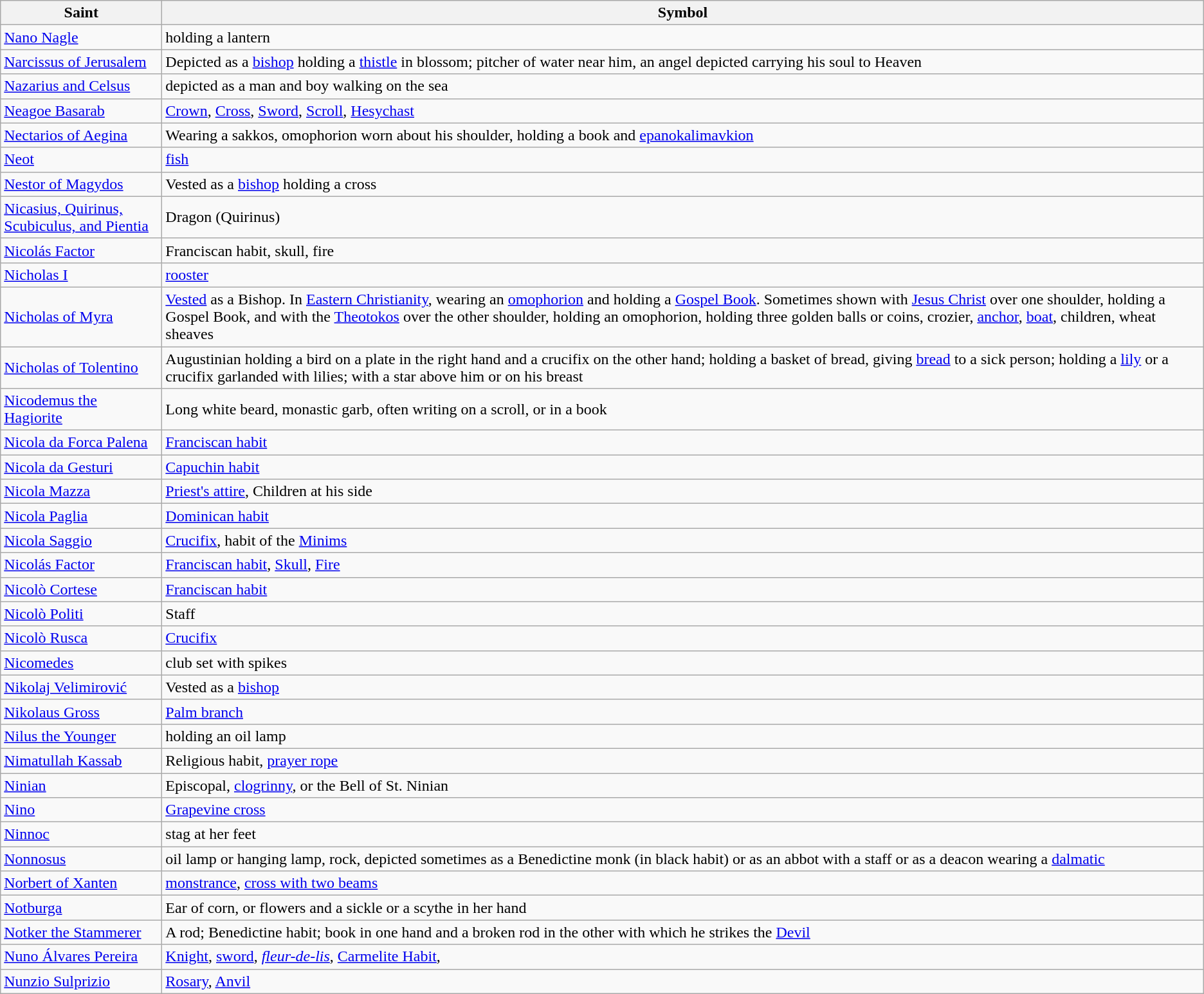<table class="wikitable">
<tr>
<th scope="col" style="width: 10em;">Saint</th>
<th scope="col">Symbol</th>
</tr>
<tr>
<td><a href='#'>Nano Nagle</a></td>
<td>holding a lantern</td>
</tr>
<tr>
<td><a href='#'>Narcissus of Jerusalem</a></td>
<td>Depicted as a <a href='#'>bishop</a> holding a <a href='#'>thistle</a> in blossom; pitcher of water near him, an angel depicted carrying his soul to Heaven</td>
</tr>
<tr>
<td><a href='#'>Nazarius and Celsus</a></td>
<td>depicted as a man and boy walking on the sea</td>
</tr>
<tr>
<td><a href='#'>Neagoe Basarab</a></td>
<td><a href='#'>Crown</a>, <a href='#'>Cross</a>, <a href='#'>Sword</a>, <a href='#'>Scroll</a>, <a href='#'>Hesychast</a></td>
</tr>
<tr>
<td><a href='#'>Nectarios of Aegina</a></td>
<td>Wearing a sakkos, omophorion worn about his shoulder, holding a book and <a href='#'>epanokalimavkion</a></td>
</tr>
<tr>
<td><a href='#'>Neot</a></td>
<td><a href='#'>fish</a></td>
</tr>
<tr>
<td><a href='#'>Nestor of Magydos</a></td>
<td>Vested as a <a href='#'>bishop</a> holding a cross</td>
</tr>
<tr>
<td><a href='#'>Nicasius, Quirinus, Scubiculus, and Pientia</a></td>
<td>Dragon (Quirinus)</td>
</tr>
<tr>
<td><a href='#'>Nicolás Factor</a></td>
<td>Franciscan habit, skull, fire </td>
</tr>
<tr>
<td><a href='#'>Nicholas I</a></td>
<td><a href='#'>rooster</a></td>
</tr>
<tr>
<td><a href='#'>Nicholas of Myra</a></td>
<td><a href='#'>Vested</a> as a Bishop. In <a href='#'>Eastern Christianity</a>, wearing an <a href='#'>omophorion</a> and holding a <a href='#'>Gospel Book</a>. Sometimes shown with <a href='#'>Jesus Christ</a> over one shoulder, holding a Gospel Book, and with the <a href='#'>Theotokos</a> over the other shoulder, holding an omophorion, holding three golden balls or coins, crozier, <a href='#'>anchor</a>, <a href='#'>boat</a>, children, wheat sheaves</td>
</tr>
<tr>
<td><a href='#'>Nicholas of Tolentino</a></td>
<td>Augustinian holding a bird on a plate in the right hand and a crucifix on the other hand; holding a basket of bread, giving <a href='#'>bread</a> to a sick person; holding a <a href='#'>lily</a> or a crucifix garlanded with lilies; with a star above him or on his breast</td>
</tr>
<tr>
<td><a href='#'>Nicodemus the Hagiorite</a></td>
<td>Long white beard, monastic garb, often writing on a scroll, or in a book</td>
</tr>
<tr>
<td><a href='#'>Nicola da Forca Palena</a></td>
<td><a href='#'>Franciscan habit</a></td>
</tr>
<tr>
<td><a href='#'>Nicola da Gesturi</a></td>
<td><a href='#'>Capuchin habit</a></td>
</tr>
<tr>
<td><a href='#'>Nicola Mazza</a></td>
<td><a href='#'>Priest's attire</a>, Children at his side</td>
</tr>
<tr>
<td><a href='#'>Nicola Paglia</a></td>
<td><a href='#'>Dominican habit</a></td>
</tr>
<tr>
<td><a href='#'>Nicola Saggio</a></td>
<td><a href='#'>Crucifix</a>, habit of the <a href='#'>Minims</a></td>
</tr>
<tr>
<td><a href='#'>Nicolás Factor</a></td>
<td><a href='#'>Franciscan habit</a>, <a href='#'>Skull</a>, <a href='#'>Fire</a></td>
</tr>
<tr>
<td><a href='#'>Nicolò Cortese</a></td>
<td><a href='#'>Franciscan habit</a></td>
</tr>
<tr>
<td><a href='#'>Nicolò Politi</a></td>
<td>Staff</td>
</tr>
<tr>
<td><a href='#'>Nicolò Rusca</a></td>
<td><a href='#'>Crucifix</a></td>
</tr>
<tr>
<td><a href='#'>Nicomedes</a></td>
<td>club set with spikes</td>
</tr>
<tr>
<td><a href='#'>Nikolaj Velimirović</a></td>
<td>Vested as a <a href='#'>bishop</a></td>
</tr>
<tr>
<td><a href='#'>Nikolaus Gross</a></td>
<td><a href='#'>Palm branch</a></td>
</tr>
<tr>
<td><a href='#'>Nilus the Younger</a></td>
<td>holding an oil lamp</td>
</tr>
<tr>
<td><a href='#'>Nimatullah Kassab</a></td>
<td>Religious habit, <a href='#'>prayer rope</a></td>
</tr>
<tr>
<td><a href='#'>Ninian</a></td>
<td>Episcopal, <a href='#'>clogrinny</a>, or the Bell of St. Ninian</td>
</tr>
<tr>
<td><a href='#'>Nino</a></td>
<td><a href='#'>Grapevine cross</a></td>
</tr>
<tr>
<td><a href='#'>Ninnoc</a></td>
<td>stag at her feet</td>
</tr>
<tr>
<td><a href='#'>Nonnosus</a></td>
<td>oil lamp or hanging lamp, rock, depicted sometimes as a Benedictine monk (in black habit) or as an abbot with a staff or as a deacon wearing a <a href='#'>dalmatic</a></td>
</tr>
<tr>
<td><a href='#'>Norbert of Xanten</a></td>
<td><a href='#'>monstrance</a>, <a href='#'>cross with two beams</a></td>
</tr>
<tr>
<td><a href='#'>Notburga</a></td>
<td>Ear of corn, or flowers and a sickle or a scythe in her hand</td>
</tr>
<tr>
<td><a href='#'>Notker the Stammerer</a></td>
<td>A rod; Benedictine habit; book in one hand and a broken rod in the other with which he strikes the <a href='#'>Devil</a></td>
</tr>
<tr>
<td><a href='#'>Nuno Álvares Pereira</a></td>
<td><a href='#'>Knight</a>, <a href='#'>sword</a>, <em><a href='#'>fleur-de-lis</a></em>, <a href='#'>Carmelite Habit</a>,</td>
</tr>
<tr>
<td><a href='#'>Nunzio Sulprizio</a></td>
<td><a href='#'>Rosary</a>, <a href='#'>Anvil</a></td>
</tr>
</table>
